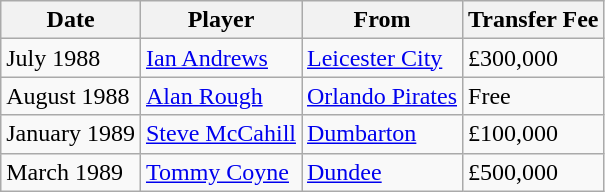<table class="wikitable">
<tr>
<th>Date</th>
<th>Player</th>
<th>From</th>
<th>Transfer Fee</th>
</tr>
<tr>
<td>July 1988</td>
<td> <a href='#'>Ian Andrews</a></td>
<td> <a href='#'>Leicester City</a></td>
<td>£300,000</td>
</tr>
<tr>
<td>August 1988</td>
<td> <a href='#'>Alan Rough</a></td>
<td> <a href='#'>Orlando Pirates</a></td>
<td>Free</td>
</tr>
<tr>
<td>January 1989</td>
<td> <a href='#'>Steve McCahill</a></td>
<td> <a href='#'>Dumbarton</a></td>
<td>£100,000</td>
</tr>
<tr>
<td>March 1989</td>
<td> <a href='#'>Tommy Coyne</a></td>
<td> <a href='#'>Dundee</a></td>
<td>£500,000</td>
</tr>
</table>
